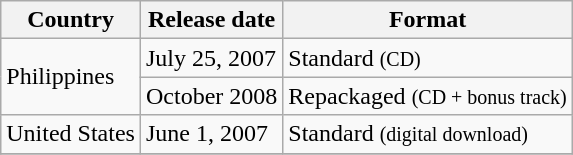<table class="wikitable">
<tr>
<th>Country</th>
<th>Release date</th>
<th>Format</th>
</tr>
<tr>
<td rowspan=2>Philippines</td>
<td>July 25, 2007</td>
<td>Standard <small>(CD)</small></td>
</tr>
<tr>
<td>October 2008</td>
<td>Repackaged <small>(CD + bonus track)</small></td>
</tr>
<tr>
<td>United States</td>
<td>June 1, 2007</td>
<td>Standard <small>(digital download)</small></td>
</tr>
<tr>
</tr>
</table>
